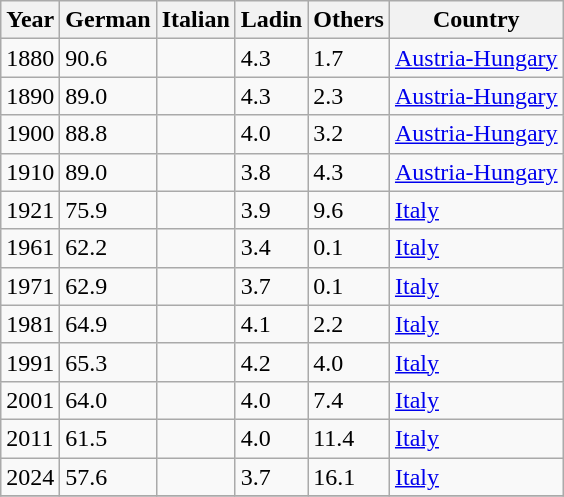<table class="wikitable sortable">
<tr class="hintergrundfarbe6">
<th>Year</th>
<th>German</th>
<th>Italian</th>
<th>Ladin</th>
<th>Others</th>
<th>Country</th>
</tr>
<tr>
<td>1880</td>
<td>90.6</td>
<td></td>
<td>4.3</td>
<td>1.7</td>
<td><a href='#'>Austria-Hungary</a></td>
</tr>
<tr>
<td>1890</td>
<td>89.0</td>
<td></td>
<td>4.3</td>
<td>2.3</td>
<td><a href='#'>Austria-Hungary</a></td>
</tr>
<tr>
<td>1900</td>
<td>88.8</td>
<td></td>
<td>4.0</td>
<td>3.2</td>
<td><a href='#'>Austria-Hungary</a></td>
</tr>
<tr>
<td>1910</td>
<td>89.0</td>
<td></td>
<td>3.8</td>
<td>4.3</td>
<td><a href='#'>Austria-Hungary</a></td>
</tr>
<tr>
<td>1921</td>
<td>75.9</td>
<td></td>
<td>3.9</td>
<td>9.6</td>
<td><a href='#'>Italy</a></td>
</tr>
<tr>
<td>1961</td>
<td>62.2</td>
<td></td>
<td>3.4</td>
<td>0.1</td>
<td><a href='#'>Italy</a></td>
</tr>
<tr>
<td>1971</td>
<td>62.9</td>
<td></td>
<td>3.7</td>
<td>0.1</td>
<td><a href='#'>Italy</a></td>
</tr>
<tr>
<td>1981</td>
<td>64.9</td>
<td></td>
<td>4.1</td>
<td>2.2</td>
<td><a href='#'>Italy</a></td>
</tr>
<tr>
<td>1991</td>
<td>65.3</td>
<td></td>
<td>4.2</td>
<td>4.0</td>
<td><a href='#'>Italy</a></td>
</tr>
<tr>
<td>2001</td>
<td>64.0</td>
<td></td>
<td>4.0</td>
<td>7.4</td>
<td><a href='#'>Italy</a></td>
</tr>
<tr>
<td>2011</td>
<td>61.5</td>
<td></td>
<td>4.0</td>
<td>11.4</td>
<td><a href='#'>Italy</a></td>
</tr>
<tr>
<td>2024</td>
<td>57.6</td>
<td></td>
<td>3.7</td>
<td>16.1</td>
<td><a href='#'>Italy</a></td>
</tr>
<tr>
</tr>
</table>
